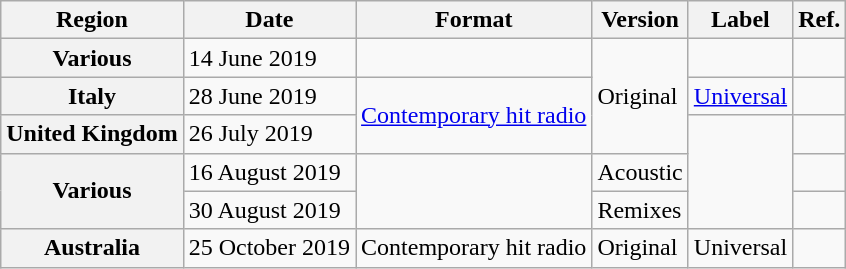<table class="wikitable plainrowheaders">
<tr>
<th scope="col">Region</th>
<th scope="col">Date</th>
<th scope="col">Format</th>
<th>Version</th>
<th scope="col">Label</th>
<th scope="col">Ref.</th>
</tr>
<tr>
<th scope="row">Various</th>
<td>14 June 2019</td>
<td></td>
<td rowspan="3">Original</td>
<td></td>
<td></td>
</tr>
<tr>
<th scope="row">Italy</th>
<td>28 June 2019</td>
<td rowspan="2"><a href='#'>Contemporary hit radio</a></td>
<td><a href='#'>Universal</a></td>
<td></td>
</tr>
<tr>
<th scope="row">United Kingdom</th>
<td>26 July 2019</td>
<td rowspan="3"></td>
<td></td>
</tr>
<tr>
<th scope="row" rowspan="2">Various</th>
<td>16 August 2019</td>
<td rowspan="2"></td>
<td>Acoustic</td>
<td></td>
</tr>
<tr>
<td>30 August 2019</td>
<td>Remixes</td>
<td></td>
</tr>
<tr>
<th scope="row">Australia</th>
<td>25 October 2019</td>
<td>Contemporary hit radio</td>
<td>Original</td>
<td>Universal</td>
<td></td>
</tr>
</table>
